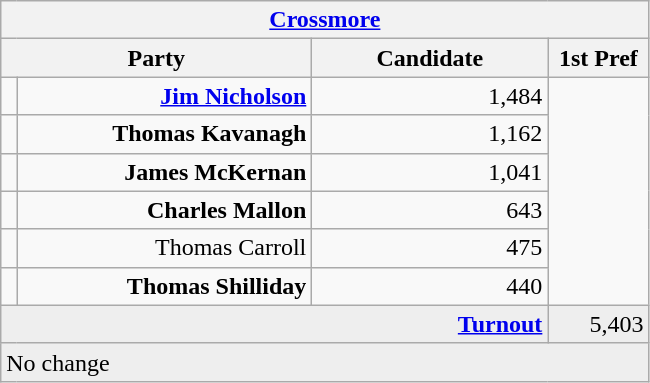<table class="wikitable">
<tr>
<th colspan="4" align="center"><a href='#'>Crossmore</a></th>
</tr>
<tr>
<th colspan="2" align="center" width=200>Party</th>
<th width=150>Candidate</th>
<th width=60>1st Pref</th>
</tr>
<tr>
<td></td>
<td align="right"><strong><a href='#'>Jim Nicholson</a></strong></td>
<td align="right">1,484</td>
</tr>
<tr>
<td></td>
<td align="right"><strong>Thomas Kavanagh</strong></td>
<td align="right">1,162</td>
</tr>
<tr>
<td></td>
<td align="right"><strong>James McKernan</strong></td>
<td align="right">1,041</td>
</tr>
<tr>
<td></td>
<td align="right"><strong>Charles Mallon</strong></td>
<td align="right">643</td>
</tr>
<tr>
<td></td>
<td align="right">Thomas Carroll</td>
<td align="right">475</td>
</tr>
<tr>
<td></td>
<td align="right"><strong>Thomas Shilliday</strong></td>
<td align="right">440</td>
</tr>
<tr bgcolor="EEEEEE">
<td colspan=3 align="right"><strong><a href='#'>Turnout</a></strong></td>
<td align="right">5,403</td>
</tr>
<tr>
<td colspan=4 bgcolor="EEEEEE">No change</td>
</tr>
</table>
